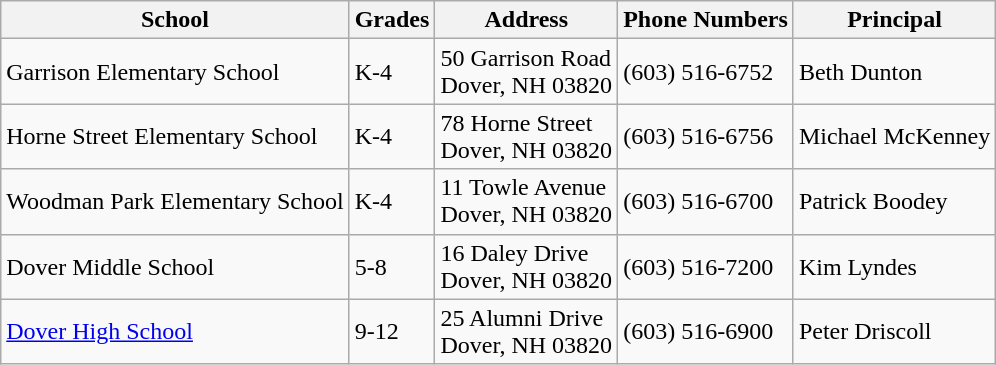<table class="wikitable" align="left">
<tr>
<th>School</th>
<th>Grades</th>
<th>Address</th>
<th>Phone Numbers</th>
<th>Principal</th>
</tr>
<tr>
<td>Garrison Elementary School</td>
<td>K-4</td>
<td>50 Garrison Road<br> Dover, NH 03820</td>
<td>(603) 516-6752</td>
<td>Beth Dunton</td>
</tr>
<tr>
<td>Horne Street Elementary School</td>
<td>K-4</td>
<td>78 Horne Street<br> Dover, NH 03820</td>
<td>(603) 516-6756</td>
<td>Michael McKenney</td>
</tr>
<tr>
<td>Woodman Park Elementary School</td>
<td>K-4</td>
<td>11 Towle Avenue<br> Dover, NH 03820</td>
<td>(603) 516-6700</td>
<td>Patrick Boodey</td>
</tr>
<tr>
<td>Dover Middle School</td>
<td>5-8</td>
<td>16 Daley Drive<br> Dover, NH 03820</td>
<td>(603) 516-7200</td>
<td>Kim Lyndes</td>
</tr>
<tr>
<td><a href='#'>Dover High School</a></td>
<td>9-12</td>
<td>25 Alumni Drive<br> Dover, NH 03820</td>
<td>(603) 516-6900</td>
<td>Peter Driscoll</td>
</tr>
</table>
